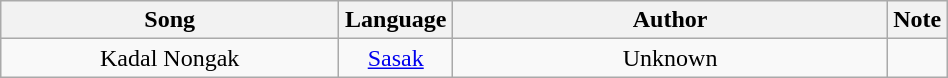<table class="wikitable" style="width:50%;text-align:center">
<tr>
<th style="width:35%">Song</th>
<th style="width:10%">Language</th>
<th style="width:45%">Author</th>
<th style="width:5%">Note</th>
</tr>
<tr>
<td>Kadal Nongak</td>
<td><a href='#'>Sasak</a></td>
<td>Unknown</td>
<td></td>
</tr>
</table>
